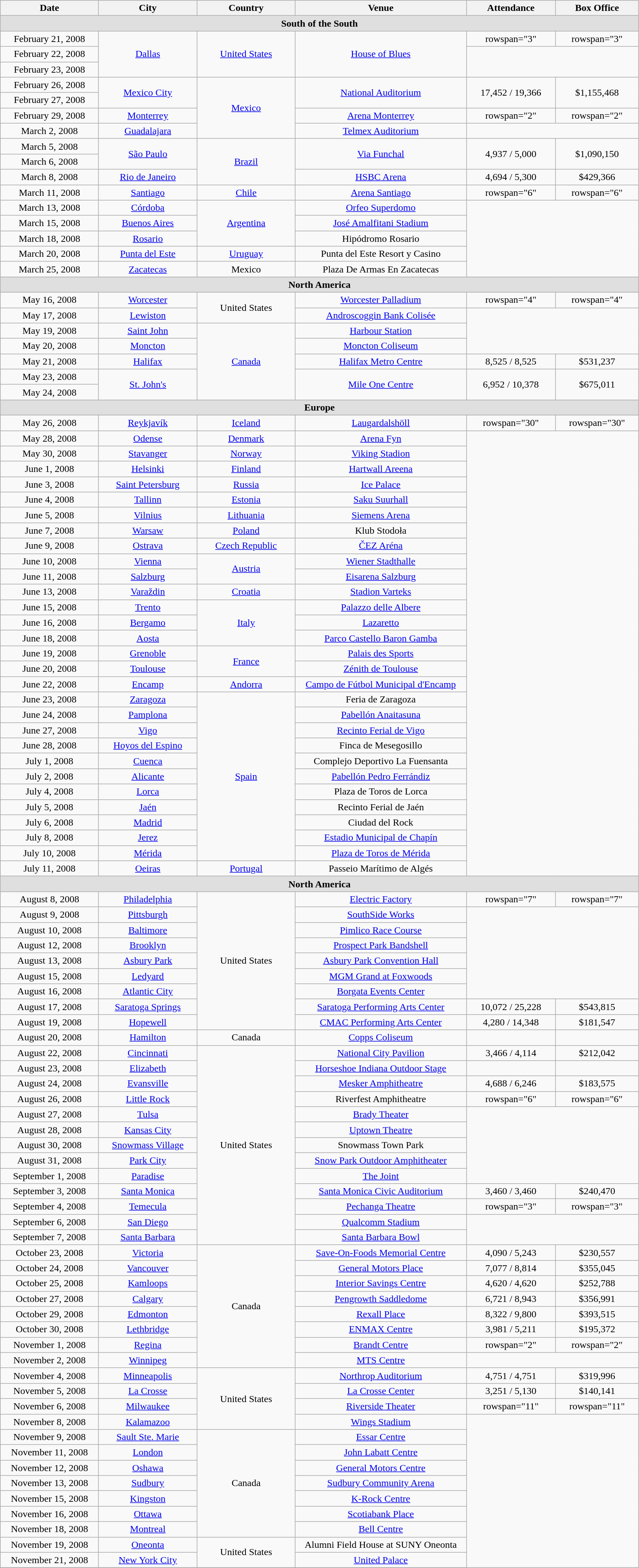<table class="wikitable" style="text-align:center;">
<tr>
<th width="155">Date</th>
<th width="155">City</th>
<th width="155">Country</th>
<th width="275">Venue</th>
<th width="140">Attendance</th>
<th width="130">Box Office</th>
</tr>
<tr>
<th colspan="6" style="background:#DFDFDF;">South of the South</th>
</tr>
<tr>
<td>February 21, 2008</td>
<td rowspan="3"><a href='#'>Dallas</a></td>
<td rowspan="3"><a href='#'>United States</a></td>
<td rowspan="3"><a href='#'>House of Blues</a></td>
<td>rowspan="3" </td>
<td>rowspan="3" </td>
</tr>
<tr>
<td>February 22, 2008</td>
</tr>
<tr>
<td>February 23, 2008</td>
</tr>
<tr>
<td>February 26, 2008</td>
<td rowspan="2"><a href='#'>Mexico City</a></td>
<td rowspan="4"><a href='#'>Mexico</a></td>
<td rowspan="2"><a href='#'>National Auditorium</a></td>
<td rowspan="2">17,452 / 19,366</td>
<td rowspan="2">$1,155,468</td>
</tr>
<tr>
<td>February 27, 2008</td>
</tr>
<tr>
<td>February 29, 2008</td>
<td><a href='#'>Monterrey</a></td>
<td><a href='#'>Arena Monterrey</a></td>
<td>rowspan="2" </td>
<td>rowspan="2" </td>
</tr>
<tr>
<td>March 2, 2008</td>
<td><a href='#'>Guadalajara</a></td>
<td><a href='#'>Telmex Auditorium</a></td>
</tr>
<tr>
<td>March 5, 2008</td>
<td rowspan="2"><a href='#'>São Paulo</a></td>
<td rowspan="3"><a href='#'>Brazil</a></td>
<td rowspan="2"><a href='#'>Via Funchal</a></td>
<td rowspan="2">4,937 / 5,000</td>
<td rowspan="2">$1,090,150</td>
</tr>
<tr>
<td>March 6, 2008</td>
</tr>
<tr>
<td>March 8, 2008</td>
<td><a href='#'>Rio de Janeiro</a></td>
<td><a href='#'>HSBC Arena</a></td>
<td>4,694 / 5,300</td>
<td>$429,366</td>
</tr>
<tr>
<td>March 11, 2008</td>
<td><a href='#'>Santiago</a></td>
<td><a href='#'>Chile</a></td>
<td><a href='#'>Arena Santiago</a></td>
<td>rowspan="6" </td>
<td>rowspan="6" </td>
</tr>
<tr>
<td>March 13, 2008</td>
<td><a href='#'>Córdoba</a></td>
<td rowspan="3"><a href='#'>Argentina</a></td>
<td><a href='#'>Orfeo Superdomo</a></td>
</tr>
<tr>
<td>March 15, 2008</td>
<td><a href='#'>Buenos Aires</a></td>
<td><a href='#'>José Amalfitani Stadium</a></td>
</tr>
<tr>
<td>March 18, 2008</td>
<td><a href='#'>Rosario</a></td>
<td>Hipódromo Rosario</td>
</tr>
<tr>
<td>March 20, 2008</td>
<td><a href='#'>Punta del Este</a></td>
<td><a href='#'>Uruguay</a></td>
<td>Punta del Este Resort y Casino</td>
</tr>
<tr>
<td>March 25, 2008</td>
<td><a href='#'>Zacatecas</a></td>
<td>Mexico</td>
<td>Plaza De Armas En Zacatecas</td>
</tr>
<tr>
<th colspan="6" style="background:#DFDFDF;">North America</th>
</tr>
<tr>
<td>May 16, 2008</td>
<td><a href='#'>Worcester</a></td>
<td rowspan="2">United States</td>
<td><a href='#'>Worcester Palladium</a></td>
<td>rowspan="4" </td>
<td>rowspan="4" </td>
</tr>
<tr>
<td>May 17, 2008</td>
<td><a href='#'>Lewiston</a></td>
<td><a href='#'>Androscoggin Bank Colisée</a></td>
</tr>
<tr>
<td>May 19, 2008</td>
<td><a href='#'>Saint John</a></td>
<td rowspan="5"><a href='#'>Canada</a></td>
<td><a href='#'>Harbour Station</a></td>
</tr>
<tr>
<td>May 20, 2008</td>
<td><a href='#'>Moncton</a></td>
<td><a href='#'>Moncton Coliseum</a></td>
</tr>
<tr>
<td>May 21, 2008</td>
<td><a href='#'>Halifax</a></td>
<td><a href='#'>Halifax Metro Centre</a></td>
<td>8,525 / 8,525</td>
<td>$531,237</td>
</tr>
<tr>
<td>May 23, 2008</td>
<td rowspan="2"><a href='#'>St. John's</a></td>
<td rowspan="2"><a href='#'>Mile One Centre</a></td>
<td rowspan="2">6,952 / 10,378</td>
<td rowspan="2">$675,011</td>
</tr>
<tr>
<td>May 24, 2008</td>
</tr>
<tr>
<th colspan="6" style="background:#DFDFDF;">Europe</th>
</tr>
<tr>
<td>May 26, 2008</td>
<td><a href='#'>Reykjavík</a></td>
<td><a href='#'>Iceland</a></td>
<td><a href='#'>Laugardalshöll</a></td>
<td>rowspan="30" </td>
<td>rowspan="30" </td>
</tr>
<tr>
<td>May 28, 2008</td>
<td><a href='#'>Odense</a></td>
<td><a href='#'>Denmark</a></td>
<td><a href='#'>Arena Fyn</a></td>
</tr>
<tr>
<td>May 30, 2008</td>
<td><a href='#'>Stavanger</a></td>
<td><a href='#'>Norway</a></td>
<td><a href='#'>Viking Stadion</a></td>
</tr>
<tr>
<td>June 1, 2008</td>
<td><a href='#'>Helsinki</a></td>
<td><a href='#'>Finland</a></td>
<td><a href='#'>Hartwall Areena</a></td>
</tr>
<tr>
<td>June 3, 2008</td>
<td><a href='#'>Saint Petersburg</a></td>
<td><a href='#'>Russia</a></td>
<td><a href='#'>Ice Palace</a></td>
</tr>
<tr>
<td>June 4, 2008</td>
<td><a href='#'>Tallinn</a></td>
<td><a href='#'>Estonia</a></td>
<td><a href='#'>Saku Suurhall</a></td>
</tr>
<tr>
<td>June 5, 2008</td>
<td><a href='#'>Vilnius</a></td>
<td><a href='#'>Lithuania</a></td>
<td><a href='#'>Siemens Arena</a></td>
</tr>
<tr>
<td>June 7, 2008</td>
<td><a href='#'>Warsaw</a></td>
<td><a href='#'>Poland</a></td>
<td>Klub Stodoła</td>
</tr>
<tr>
<td>June 9, 2008</td>
<td><a href='#'>Ostrava</a></td>
<td><a href='#'>Czech Republic</a></td>
<td><a href='#'>ČEZ Aréna</a></td>
</tr>
<tr>
<td>June 10, 2008</td>
<td><a href='#'>Vienna</a></td>
<td rowspan="2"><a href='#'>Austria</a></td>
<td><a href='#'>Wiener Stadthalle</a></td>
</tr>
<tr>
<td>June 11, 2008</td>
<td><a href='#'>Salzburg</a></td>
<td><a href='#'>Eisarena Salzburg</a></td>
</tr>
<tr>
<td>June 13, 2008</td>
<td><a href='#'>Varaždin</a></td>
<td><a href='#'>Croatia</a></td>
<td><a href='#'>Stadion Varteks</a></td>
</tr>
<tr>
<td>June 15, 2008</td>
<td><a href='#'>Trento</a></td>
<td rowspan="3"><a href='#'>Italy</a></td>
<td><a href='#'>Palazzo delle Albere</a></td>
</tr>
<tr>
<td>June 16, 2008</td>
<td><a href='#'>Bergamo</a></td>
<td><a href='#'>Lazaretto</a></td>
</tr>
<tr>
<td>June 18, 2008</td>
<td><a href='#'>Aosta</a></td>
<td><a href='#'>Parco Castello Baron Gamba</a></td>
</tr>
<tr>
<td>June 19, 2008</td>
<td><a href='#'>Grenoble</a></td>
<td rowspan="2"><a href='#'>France</a></td>
<td><a href='#'>Palais des Sports</a></td>
</tr>
<tr>
<td>June 20, 2008</td>
<td><a href='#'>Toulouse</a></td>
<td><a href='#'>Zénith de Toulouse</a></td>
</tr>
<tr>
<td>June 22, 2008</td>
<td><a href='#'>Encamp</a></td>
<td><a href='#'>Andorra</a></td>
<td><a href='#'>Campo de Fútbol Municipal d'Encamp</a></td>
</tr>
<tr>
<td>June 23, 2008</td>
<td><a href='#'>Zaragoza</a></td>
<td rowspan="11"><a href='#'>Spain</a></td>
<td>Feria de Zaragoza</td>
</tr>
<tr>
<td>June 24, 2008</td>
<td><a href='#'>Pamplona</a></td>
<td><a href='#'>Pabellón Anaitasuna</a></td>
</tr>
<tr>
<td>June 27, 2008</td>
<td><a href='#'>Vigo</a></td>
<td><a href='#'>Recinto Ferial de Vigo</a></td>
</tr>
<tr>
<td>June 28, 2008</td>
<td><a href='#'>Hoyos del Espino</a></td>
<td>Finca de Mesegosillo</td>
</tr>
<tr>
<td>July 1, 2008</td>
<td><a href='#'>Cuenca</a></td>
<td>Complejo Deportivo La Fuensanta</td>
</tr>
<tr>
<td>July 2, 2008</td>
<td><a href='#'>Alicante</a></td>
<td><a href='#'>Pabellón Pedro Ferrándiz</a></td>
</tr>
<tr>
<td>July 4, 2008</td>
<td><a href='#'>Lorca</a></td>
<td>Plaza de Toros de Lorca</td>
</tr>
<tr>
<td>July 5, 2008</td>
<td><a href='#'>Jaén</a></td>
<td>Recinto Ferial de Jaén</td>
</tr>
<tr>
<td>July 6, 2008</td>
<td><a href='#'>Madrid</a></td>
<td>Ciudad del Rock</td>
</tr>
<tr>
<td>July 8, 2008</td>
<td><a href='#'>Jerez</a></td>
<td><a href='#'>Estadio Municipal de Chapín</a></td>
</tr>
<tr>
<td>July 10, 2008</td>
<td><a href='#'>Mérida</a></td>
<td><a href='#'>Plaza de Toros de Mérida</a></td>
</tr>
<tr>
<td>July 11, 2008</td>
<td><a href='#'>Oeiras</a></td>
<td><a href='#'>Portugal</a></td>
<td>Passeio Marítimo de Algés</td>
</tr>
<tr>
<th colspan="6" style="background:#DFDFDF;">North America</th>
</tr>
<tr>
<td>August 8, 2008</td>
<td><a href='#'>Philadelphia</a></td>
<td rowspan="9">United States</td>
<td><a href='#'>Electric Factory</a></td>
<td>rowspan="7" </td>
<td>rowspan="7" </td>
</tr>
<tr>
<td>August 9, 2008</td>
<td><a href='#'>Pittsburgh</a></td>
<td><a href='#'>SouthSide Works</a></td>
</tr>
<tr>
<td>August 10, 2008</td>
<td><a href='#'>Baltimore</a></td>
<td><a href='#'>Pimlico Race Course</a></td>
</tr>
<tr>
<td>August 12, 2008</td>
<td><a href='#'>Brooklyn</a></td>
<td><a href='#'>Prospect Park Bandshell</a></td>
</tr>
<tr>
<td>August 13, 2008</td>
<td><a href='#'>Asbury Park</a></td>
<td><a href='#'>Asbury Park Convention Hall</a></td>
</tr>
<tr>
<td>August 15, 2008</td>
<td><a href='#'>Ledyard</a></td>
<td><a href='#'>MGM Grand at Foxwoods</a></td>
</tr>
<tr>
<td>August 16, 2008</td>
<td><a href='#'>Atlantic City</a></td>
<td><a href='#'>Borgata Events Center</a></td>
</tr>
<tr>
<td>August 17, 2008</td>
<td><a href='#'>Saratoga Springs</a></td>
<td><a href='#'>Saratoga Performing Arts Center</a></td>
<td>10,072 / 25,228</td>
<td>$543,815</td>
</tr>
<tr>
<td>August 19, 2008</td>
<td><a href='#'>Hopewell</a></td>
<td><a href='#'>CMAC Performing Arts Center</a></td>
<td>4,280 / 14,348</td>
<td>$181,547</td>
</tr>
<tr>
<td>August 20, 2008</td>
<td><a href='#'>Hamilton</a></td>
<td>Canada</td>
<td><a href='#'>Copps Coliseum</a></td>
<td></td>
<td></td>
</tr>
<tr>
<td>August 22, 2008</td>
<td><a href='#'>Cincinnati</a></td>
<td rowspan="13">United States</td>
<td><a href='#'>National City Pavilion</a></td>
<td>3,466 / 4,114</td>
<td>$212,042</td>
</tr>
<tr>
<td>August 23, 2008</td>
<td><a href='#'>Elizabeth</a></td>
<td><a href='#'>Horseshoe Indiana Outdoor Stage</a></td>
<td></td>
<td></td>
</tr>
<tr>
<td>August 24, 2008</td>
<td><a href='#'>Evansville</a></td>
<td><a href='#'>Mesker Amphitheatre</a></td>
<td>4,688 / 6,246</td>
<td>$183,575</td>
</tr>
<tr>
<td>August 26, 2008</td>
<td><a href='#'>Little Rock</a></td>
<td>Riverfest Amphitheatre</td>
<td>rowspan="6" </td>
<td>rowspan="6" </td>
</tr>
<tr>
<td>August 27, 2008</td>
<td><a href='#'>Tulsa</a></td>
<td><a href='#'>Brady Theater</a></td>
</tr>
<tr>
<td>August 28, 2008</td>
<td><a href='#'>Kansas City</a></td>
<td><a href='#'>Uptown Theatre</a></td>
</tr>
<tr>
<td>August 30, 2008</td>
<td><a href='#'>Snowmass Village</a></td>
<td>Snowmass Town Park</td>
</tr>
<tr>
<td>August 31, 2008</td>
<td><a href='#'>Park City</a></td>
<td><a href='#'>Snow Park Outdoor Amphitheater</a></td>
</tr>
<tr>
<td>September 1, 2008</td>
<td><a href='#'>Paradise</a></td>
<td><a href='#'>The Joint</a></td>
</tr>
<tr>
<td>September 3, 2008</td>
<td><a href='#'>Santa Monica</a></td>
<td><a href='#'>Santa Monica Civic Auditorium</a></td>
<td>3,460 / 3,460</td>
<td>$240,470</td>
</tr>
<tr>
<td>September 4, 2008</td>
<td><a href='#'>Temecula</a></td>
<td><a href='#'>Pechanga Theatre</a></td>
<td>rowspan="3" </td>
<td>rowspan="3" </td>
</tr>
<tr>
<td>September 6, 2008</td>
<td><a href='#'>San Diego</a></td>
<td><a href='#'>Qualcomm Stadium</a></td>
</tr>
<tr>
<td>September 7, 2008</td>
<td><a href='#'>Santa Barbara</a></td>
<td><a href='#'>Santa Barbara Bowl</a></td>
</tr>
<tr>
<td>October 23, 2008</td>
<td><a href='#'>Victoria</a></td>
<td rowspan="8">Canada</td>
<td><a href='#'>Save-On-Foods Memorial Centre</a></td>
<td>4,090 / 5,243</td>
<td>$230,557</td>
</tr>
<tr>
<td>October 24, 2008</td>
<td><a href='#'>Vancouver</a></td>
<td><a href='#'>General Motors Place</a></td>
<td>7,077 / 8,814</td>
<td>$355,045</td>
</tr>
<tr>
<td>October 25, 2008</td>
<td><a href='#'>Kamloops</a></td>
<td><a href='#'>Interior Savings Centre</a></td>
<td>4,620 / 4,620</td>
<td>$252,788</td>
</tr>
<tr>
<td>October 27, 2008</td>
<td><a href='#'>Calgary</a></td>
<td><a href='#'>Pengrowth Saddledome</a></td>
<td>6,721 / 8,943</td>
<td>$356,991</td>
</tr>
<tr>
<td>October 29, 2008</td>
<td><a href='#'>Edmonton</a></td>
<td><a href='#'>Rexall Place</a></td>
<td>8,322 / 9,800</td>
<td>$393,515</td>
</tr>
<tr>
<td>October 30, 2008</td>
<td><a href='#'>Lethbridge</a></td>
<td><a href='#'>ENMAX Centre</a></td>
<td>3,981 / 5,211</td>
<td>$195,372</td>
</tr>
<tr>
<td>November 1, 2008</td>
<td><a href='#'>Regina</a></td>
<td><a href='#'>Brandt Centre</a></td>
<td>rowspan="2" </td>
<td>rowspan="2" </td>
</tr>
<tr>
<td>November 2, 2008</td>
<td><a href='#'>Winnipeg</a></td>
<td><a href='#'>MTS Centre</a></td>
</tr>
<tr>
<td>November 4, 2008</td>
<td><a href='#'>Minneapolis</a></td>
<td rowspan="4">United States</td>
<td><a href='#'>Northrop Auditorium</a></td>
<td>4,751 / 4,751</td>
<td>$319,996</td>
</tr>
<tr>
<td>November 5, 2008</td>
<td><a href='#'>La Crosse</a></td>
<td><a href='#'>La Crosse Center</a></td>
<td>3,251 / 5,130</td>
<td>$140,141</td>
</tr>
<tr>
<td>November 6, 2008</td>
<td><a href='#'>Milwaukee</a></td>
<td><a href='#'>Riverside Theater</a></td>
<td>rowspan="11" </td>
<td>rowspan="11" </td>
</tr>
<tr>
<td>November 8, 2008</td>
<td><a href='#'>Kalamazoo</a></td>
<td><a href='#'>Wings Stadium</a></td>
</tr>
<tr>
<td>November 9, 2008</td>
<td><a href='#'>Sault Ste. Marie</a></td>
<td rowspan="7">Canada</td>
<td><a href='#'>Essar Centre</a></td>
</tr>
<tr>
<td>November 11, 2008</td>
<td><a href='#'>London</a></td>
<td><a href='#'>John Labatt Centre</a></td>
</tr>
<tr>
<td>November 12, 2008</td>
<td><a href='#'>Oshawa</a></td>
<td><a href='#'>General Motors Centre</a></td>
</tr>
<tr>
<td>November 13, 2008</td>
<td><a href='#'>Sudbury</a></td>
<td><a href='#'>Sudbury Community Arena</a></td>
</tr>
<tr>
<td>November 15, 2008</td>
<td><a href='#'>Kingston</a></td>
<td><a href='#'>K-Rock Centre</a></td>
</tr>
<tr>
<td>November 16, 2008</td>
<td><a href='#'>Ottawa</a></td>
<td><a href='#'>Scotiabank Place</a></td>
</tr>
<tr>
<td>November 18, 2008</td>
<td><a href='#'>Montreal</a></td>
<td><a href='#'>Bell Centre</a></td>
</tr>
<tr>
<td>November 19, 2008</td>
<td><a href='#'>Oneonta</a></td>
<td rowspan="2">United States</td>
<td>Alumni Field House at SUNY Oneonta</td>
</tr>
<tr>
<td>November 21, 2008</td>
<td><a href='#'>New York City</a></td>
<td><a href='#'>United Palace</a></td>
</tr>
<tr>
</tr>
</table>
